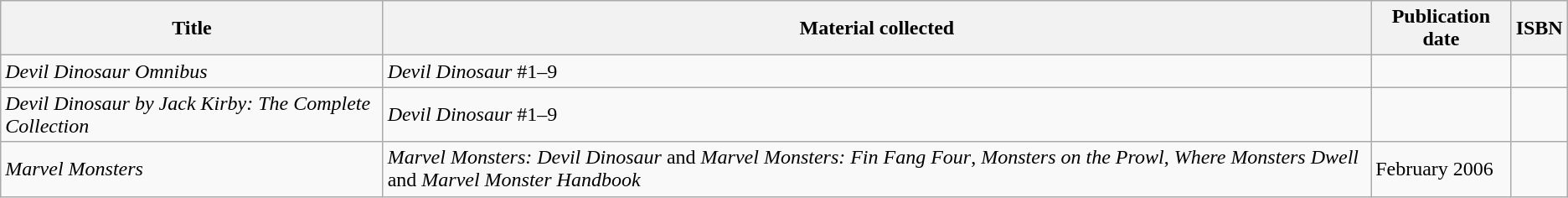<table class="wikitable sortable">
<tr>
<th>Title</th>
<th class="unsortable">Material collected</th>
<th>Publication date</th>
<th class="unsortable">ISBN</th>
</tr>
<tr>
<td><em>Devil Dinosaur Omnibus</em></td>
<td><em>Devil Dinosaur</em> #1–9</td>
<td></td>
<td></td>
</tr>
<tr>
<td><em>Devil Dinosaur by Jack Kirby: The Complete Collection</em></td>
<td><em>Devil Dinosaur</em> #1–9</td>
<td></td>
<td></td>
</tr>
<tr>
<td><em>Marvel Monsters</em></td>
<td><em>Marvel Monsters: Devil Dinosaur</em> and <em>Marvel Monsters: Fin Fang Four</em>, <em>Monsters on the Prowl</em>, <em>Where Monsters Dwell</em> and <em>Marvel Monster Handbook</em></td>
<td>February 2006</td>
<td></td>
</tr>
</table>
